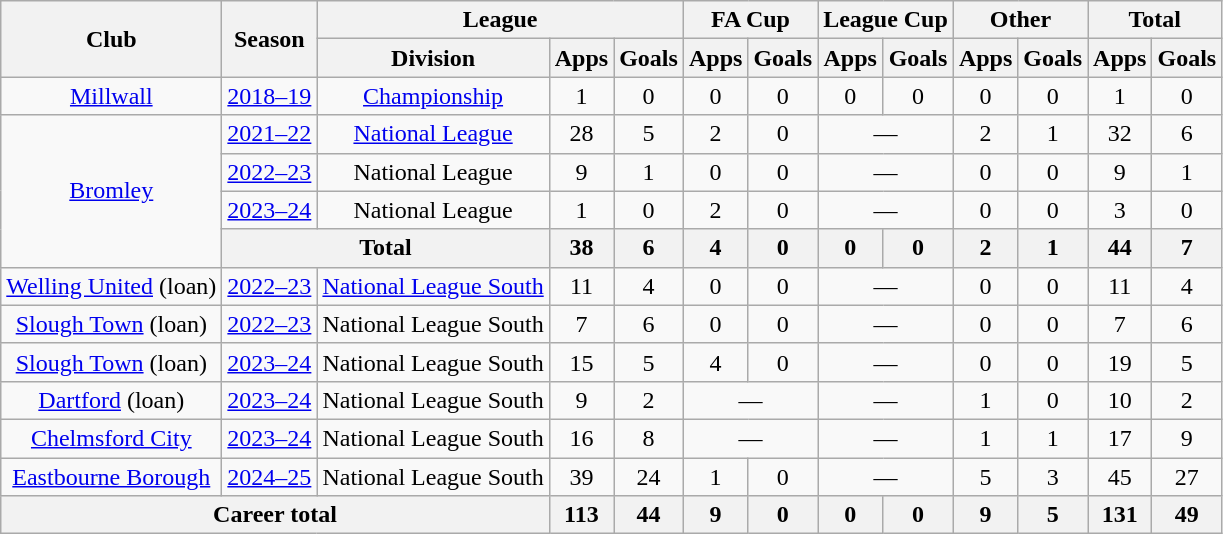<table class="wikitable" style="text-align: center;">
<tr>
<th rowspan="2">Club</th>
<th rowspan="2">Season</th>
<th colspan="3">League</th>
<th colspan="2">FA Cup</th>
<th colspan="2">League Cup</th>
<th colspan="2">Other</th>
<th colspan="2">Total</th>
</tr>
<tr>
<th>Division</th>
<th>Apps</th>
<th>Goals</th>
<th>Apps</th>
<th>Goals</th>
<th>Apps</th>
<th>Goals</th>
<th>Apps</th>
<th>Goals</th>
<th>Apps</th>
<th>Goals</th>
</tr>
<tr>
<td><a href='#'>Millwall</a></td>
<td><a href='#'>2018–19</a></td>
<td><a href='#'>Championship</a></td>
<td>1</td>
<td>0</td>
<td>0</td>
<td>0</td>
<td>0</td>
<td>0</td>
<td>0</td>
<td>0</td>
<td>1</td>
<td>0</td>
</tr>
<tr>
<td rowspan="4"><a href='#'>Bromley</a></td>
<td><a href='#'>2021–22</a></td>
<td><a href='#'>National League</a></td>
<td>28</td>
<td>5</td>
<td>2</td>
<td>0</td>
<td colspan="2">—</td>
<td>2</td>
<td>1</td>
<td>32</td>
<td>6</td>
</tr>
<tr>
<td><a href='#'>2022–23</a></td>
<td>National League</td>
<td>9</td>
<td>1</td>
<td>0</td>
<td>0</td>
<td colspan="2">—</td>
<td>0</td>
<td>0</td>
<td>9</td>
<td>1</td>
</tr>
<tr>
<td><a href='#'>2023–24</a></td>
<td>National League</td>
<td>1</td>
<td>0</td>
<td>2</td>
<td>0</td>
<td colspan="2">—</td>
<td>0</td>
<td>0</td>
<td>3</td>
<td>0</td>
</tr>
<tr>
<th colspan="2">Total</th>
<th>38</th>
<th>6</th>
<th>4</th>
<th>0</th>
<th>0</th>
<th>0</th>
<th>2</th>
<th>1</th>
<th>44</th>
<th>7</th>
</tr>
<tr>
<td><a href='#'>Welling United</a> (loan)</td>
<td><a href='#'>2022–23</a></td>
<td><a href='#'>National League South</a></td>
<td>11</td>
<td>4</td>
<td>0</td>
<td>0</td>
<td colspan="2">—</td>
<td>0</td>
<td>0</td>
<td>11</td>
<td>4</td>
</tr>
<tr>
<td><a href='#'>Slough Town</a> (loan)</td>
<td><a href='#'>2022–23</a></td>
<td>National League South</td>
<td>7</td>
<td>6</td>
<td>0</td>
<td>0</td>
<td colspan="2">—</td>
<td>0</td>
<td>0</td>
<td>7</td>
<td>6</td>
</tr>
<tr>
<td><a href='#'>Slough Town</a> (loan)</td>
<td><a href='#'>2023–24</a></td>
<td>National League South</td>
<td>15</td>
<td>5</td>
<td>4</td>
<td>0</td>
<td colspan="2">—</td>
<td>0</td>
<td>0</td>
<td>19</td>
<td>5</td>
</tr>
<tr>
<td><a href='#'>Dartford</a> (loan)</td>
<td><a href='#'>2023–24</a></td>
<td>National League South</td>
<td>9</td>
<td>2</td>
<td colspan="2">—</td>
<td colspan="2">—</td>
<td>1</td>
<td>0</td>
<td>10</td>
<td>2</td>
</tr>
<tr>
<td><a href='#'>Chelmsford City</a></td>
<td><a href='#'>2023–24</a></td>
<td>National League South</td>
<td>16</td>
<td>8</td>
<td colspan="2">—</td>
<td colspan="2">—</td>
<td>1</td>
<td>1</td>
<td>17</td>
<td>9</td>
</tr>
<tr>
<td><a href='#'>Eastbourne Borough</a></td>
<td><a href='#'>2024–25</a></td>
<td>National League South</td>
<td>39</td>
<td>24</td>
<td>1</td>
<td>0</td>
<td colspan="2">—</td>
<td>5</td>
<td>3</td>
<td>45</td>
<td>27</td>
</tr>
<tr>
<th colspan="3">Career total</th>
<th>113</th>
<th>44</th>
<th>9</th>
<th>0</th>
<th>0</th>
<th>0</th>
<th>9</th>
<th>5</th>
<th>131</th>
<th>49</th>
</tr>
</table>
